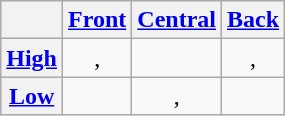<table class="wikitable" style="text-align: center;">
<tr>
<th></th>
<th><a href='#'>Front</a></th>
<th><a href='#'>Central</a></th>
<th><a href='#'>Back</a></th>
</tr>
<tr>
<th><a href='#'>High</a></th>
<td>, </td>
<td></td>
<td>, </td>
</tr>
<tr>
<th><a href='#'>Low</a></th>
<td></td>
<td>, </td>
<td></td>
</tr>
</table>
